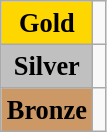<table class="wikitable" style=" text-align:center; font-size:110%;">
<tr>
<td bgcolor="gold"><strong>Gold</strong></td>
<td></td>
</tr>
<tr>
<td bgcolor="silver"><strong>Silver</strong></td>
<td></td>
</tr>
<tr>
<td bgcolor="CC9966"><strong>Bronze</strong></td>
<td></td>
</tr>
</table>
